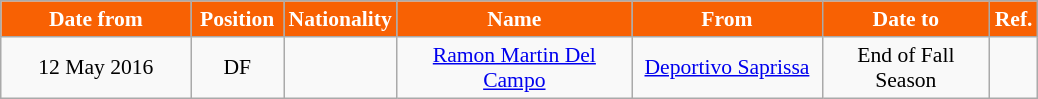<table class="wikitable" style="text-align:center; font-size:90%; ">
<tr>
<th style="background:#F86103; color:white; width:120px;">Date from</th>
<th style="background:#F86103; color:white; width:55px;">Position</th>
<th style="background:#F86103; color:white; width:55px;">Nationality</th>
<th style="background:#F86103; color:white; width:150px;">Name</th>
<th style="background:#F86103; color:white; width:120px;">From</th>
<th style="background:#F86103; color:white; width:105px;">Date to</th>
<th style="background:#F86103; color:white; width:25px;">Ref.</th>
</tr>
<tr>
<td>12 May 2016</td>
<td>DF</td>
<td></td>
<td><a href='#'>Ramon Martin Del Campo</a></td>
<td><a href='#'>Deportivo Saprissa</a></td>
<td>End of Fall Season</td>
<td></td>
</tr>
</table>
